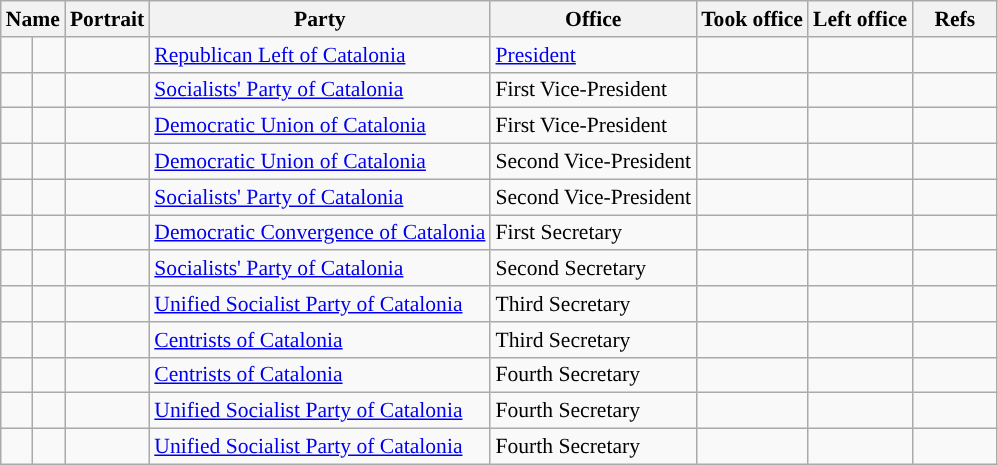<table class="wikitable plainrowheaders sortable mw-collapsible mw-collapsed" style="font-size:90%; text-align:left;">
<tr>
<th scope=col colspan="2">Name</th>
<th scope=col class=unsortable>Portrait</th>
<th scope=col>Party</th>
<th scope=col>Office</th>
<th scope=col>Took office</th>
<th scope=col>Left office</th>
<th scope=col width=50px class=unsortable>Refs</th>
</tr>
<tr>
<td !align="center" style="background:"></td>
<td></td>
<td align=center></td>
<td><a href='#'>Republican Left of Catalonia</a></td>
<td><a href='#'>President</a></td>
<td align=center></td>
<td align=center></td>
<td align=center></td>
</tr>
<tr>
<td !align="center" style="background:"></td>
<td></td>
<td align=center></td>
<td><a href='#'>Socialists' Party of Catalonia</a></td>
<td>First Vice-President</td>
<td align=center></td>
<td align=center></td>
<td align=center></td>
</tr>
<tr>
<td !align="center" style="background:"></td>
<td></td>
<td align=center></td>
<td><a href='#'>Democratic Union of Catalonia</a></td>
<td>First Vice-President</td>
<td align=center></td>
<td align=center></td>
<td align=center></td>
</tr>
<tr>
<td !align="center" style="background:"></td>
<td></td>
<td align=center></td>
<td><a href='#'>Democratic Union of Catalonia</a></td>
<td>Second Vice-President</td>
<td align=center></td>
<td align=center></td>
<td align=center></td>
</tr>
<tr>
<td !align="center" style="background:"></td>
<td></td>
<td align=center></td>
<td><a href='#'>Socialists' Party of Catalonia</a></td>
<td>Second Vice-President</td>
<td align=center></td>
<td align=center></td>
<td align=center></td>
</tr>
<tr>
<td !align="center" style="background:"></td>
<td></td>
<td align=center></td>
<td><a href='#'>Democratic Convergence of Catalonia</a></td>
<td>First Secretary</td>
<td align=center></td>
<td align=center></td>
<td align=center></td>
</tr>
<tr>
<td !align="center" style="background:"></td>
<td></td>
<td align=center></td>
<td><a href='#'>Socialists' Party of Catalonia</a></td>
<td>Second Secretary</td>
<td align=center></td>
<td align=center></td>
<td align=center></td>
</tr>
<tr>
<td !align="center" style="background:"></td>
<td></td>
<td align=center></td>
<td><a href='#'>Unified Socialist Party of Catalonia</a></td>
<td>Third Secretary</td>
<td align=center></td>
<td align=center></td>
<td align=center></td>
</tr>
<tr>
<td !align="center" style="background:"></td>
<td></td>
<td align=center></td>
<td><a href='#'>Centrists of Catalonia</a></td>
<td>Third Secretary</td>
<td align=center></td>
<td align=center></td>
<td align=center></td>
</tr>
<tr>
<td !align="center" style="background:"></td>
<td></td>
<td align=center></td>
<td><a href='#'>Centrists of Catalonia</a></td>
<td>Fourth Secretary</td>
<td align=center></td>
<td align=center></td>
<td align=center></td>
</tr>
<tr>
<td !align="center" style="background:"></td>
<td></td>
<td align=center></td>
<td><a href='#'>Unified Socialist Party of Catalonia</a></td>
<td>Fourth Secretary</td>
<td align=center></td>
<td align=center></td>
<td align=center></td>
</tr>
<tr>
<td !align="center" style="background:"></td>
<td></td>
<td align=center></td>
<td><a href='#'>Unified Socialist Party of Catalonia</a></td>
<td>Fourth Secretary</td>
<td align=center></td>
<td align=center></td>
<td align=center></td>
</tr>
</table>
